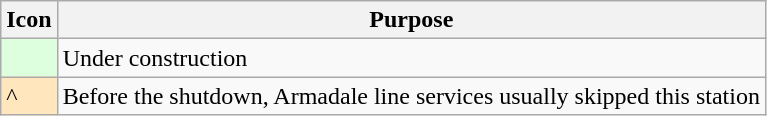<table class="wikitable">
<tr>
<th scope="col">Icon</th>
<th scope="col">Purpose</th>
</tr>
<tr>
<td scope="row" style="background-color:#ddffdd"></td>
<td>Under construction</td>
</tr>
<tr>
<td scope="row" style="background-color:#FFE6BD">^</td>
<td>Before the shutdown, Armadale line services usually skipped this station</td>
</tr>
</table>
